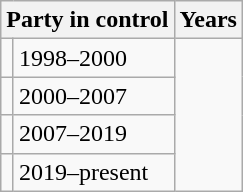<table class="wikitable">
<tr>
<th colspan="2">Party in control</th>
<th>Years</th>
</tr>
<tr>
<td></td>
<td>1998–2000</td>
</tr>
<tr>
<td></td>
<td>2000–2007</td>
</tr>
<tr>
<td></td>
<td>2007–2019</td>
</tr>
<tr>
<td></td>
<td>2019–present</td>
</tr>
</table>
